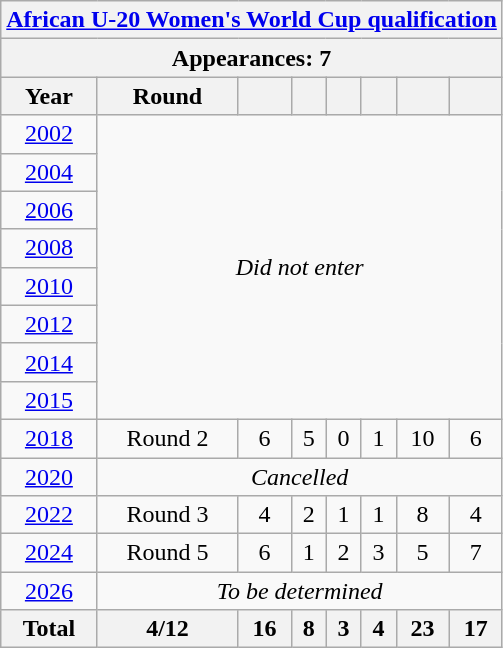<table class="wikitable" style="text-align: center;">
<tr>
<th colspan=8><a href='#'>African U-20 Women's World Cup qualification</a></th>
</tr>
<tr>
<th colspan=8>Appearances: 7</th>
</tr>
<tr>
<th>Year</th>
<th>Round</th>
<th></th>
<th></th>
<th></th>
<th></th>
<th></th>
<th></th>
</tr>
<tr>
<td><a href='#'>2002</a></td>
<td colspan=7 rowspan=8><em>Did not enter</em></td>
</tr>
<tr>
<td><a href='#'>2004</a></td>
</tr>
<tr>
<td><a href='#'>2006</a></td>
</tr>
<tr>
<td><a href='#'>2008</a></td>
</tr>
<tr>
<td><a href='#'>2010</a></td>
</tr>
<tr>
<td><a href='#'>2012</a></td>
</tr>
<tr>
<td><a href='#'>2014</a></td>
</tr>
<tr>
<td><a href='#'>2015</a></td>
</tr>
<tr>
<td><a href='#'>2018</a></td>
<td>Round 2</td>
<td>6</td>
<td>5</td>
<td>0</td>
<td>1</td>
<td>10</td>
<td>6</td>
</tr>
<tr>
<td><a href='#'>2020</a></td>
<td colspan=7><em>Cancelled</em></td>
</tr>
<tr>
<td><a href='#'>2022</a></td>
<td>Round 3</td>
<td>4</td>
<td>2</td>
<td>1</td>
<td>1</td>
<td>8</td>
<td>4</td>
</tr>
<tr>
<td><a href='#'>2024</a></td>
<td>Round 5</td>
<td>6</td>
<td>1</td>
<td>2</td>
<td>3</td>
<td>5</td>
<td>7</td>
</tr>
<tr>
<td><a href='#'>2026</a></td>
<td colspan=7><em>To be determined</em></td>
</tr>
<tr>
<th>Total</th>
<th>4/12</th>
<th>16</th>
<th>8</th>
<th>3</th>
<th>4</th>
<th>23</th>
<th>17</th>
</tr>
</table>
